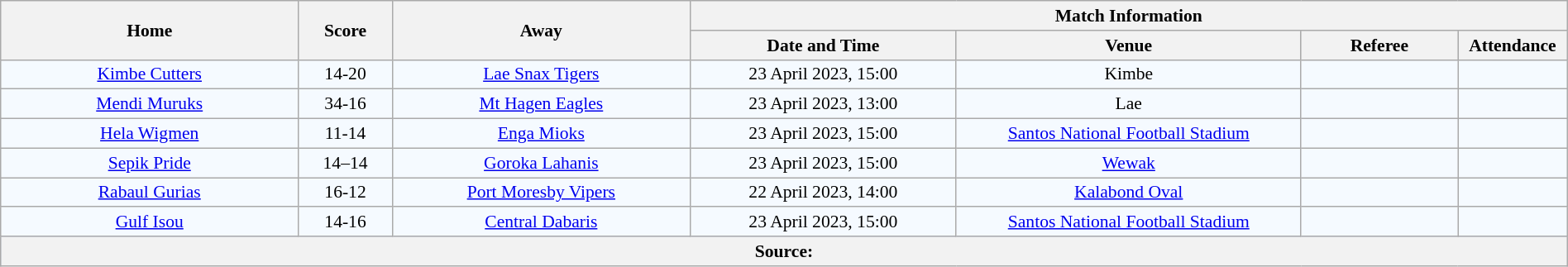<table class="wikitable" width="100%" style="border-collapse:collapse; font-size:90%; text-align:center;">
<tr>
<th rowspan="2" width="19%">Home</th>
<th rowspan="2" width="6%">Score</th>
<th rowspan="2" width="19%">Away</th>
<th colspan="4">Match Information</th>
</tr>
<tr bgcolor="#CCCCCC">
<th width="17%">Date and Time</th>
<th width="22%">Venue</th>
<th width="10%">Referee</th>
<th width="7%">Attendance</th>
</tr>
<tr bgcolor="#F5FAFF">
<td> <a href='#'>Kimbe Cutters</a></td>
<td>14-20</td>
<td> <a href='#'>Lae Snax Tigers</a></td>
<td>23 April 2023, 15:00</td>
<td>Kimbe</td>
<td></td>
<td></td>
</tr>
<tr bgcolor="#F5FAFF">
<td><a href='#'>Mendi Muruks</a></td>
<td>34-16</td>
<td><a href='#'>Mt Hagen Eagles</a></td>
<td>23 April 2023, 13:00</td>
<td>Lae</td>
<td></td>
<td></td>
</tr>
<tr bgcolor="#F5FAFF">
<td><a href='#'>Hela Wigmen</a></td>
<td>11-14</td>
<td><a href='#'>Enga Mioks</a></td>
<td>23 April 2023, 15:00</td>
<td><a href='#'>Santos National Football Stadium</a></td>
<td></td>
<td></td>
</tr>
<tr bgcolor="#F5FAFF">
<td><a href='#'>Sepik Pride</a></td>
<td>14–14</td>
<td><a href='#'>Goroka Lahanis</a></td>
<td>23 April 2023, 15:00</td>
<td><a href='#'>Wewak</a></td>
<td></td>
<td></td>
</tr>
<tr bgcolor="#F5FAFF">
<td><a href='#'>Rabaul Gurias</a></td>
<td>16-12</td>
<td> <a href='#'>Port Moresby Vipers</a></td>
<td>22 April 2023, 14:00</td>
<td><a href='#'>Kalabond Oval</a></td>
<td></td>
<td></td>
</tr>
<tr bgcolor="#F5FAFF">
<td><a href='#'>Gulf Isou</a></td>
<td>14-16</td>
<td><a href='#'>Central Dabaris</a></td>
<td>23 April 2023, 15:00</td>
<td><a href='#'>Santos National Football Stadium</a></td>
<td></td>
<td></td>
</tr>
<tr bgcolor="#C1D8FF">
<th colspan="7">Source:</th>
</tr>
</table>
